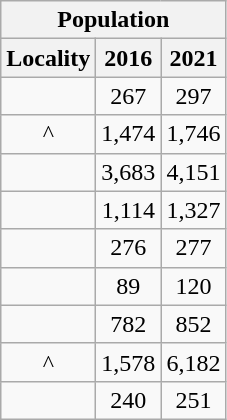<table class="wikitable" style="text-align:center;">
<tr>
<th colspan="3" style="text-align:center;  font-weight:bold">Population</th>
</tr>
<tr>
<th style="text-align:center; background:  font-weight:bold">Locality</th>
<th style="text-align:center; background:  font-weight:bold"><strong>2016</strong></th>
<th style="text-align:center; background:  font-weight:bold"><strong>2021</strong></th>
</tr>
<tr>
<td></td>
<td>267</td>
<td>297</td>
</tr>
<tr>
<td>^</td>
<td>1,474</td>
<td>1,746</td>
</tr>
<tr>
<td></td>
<td>3,683</td>
<td>4,151</td>
</tr>
<tr>
<td></td>
<td>1,114</td>
<td>1,327</td>
</tr>
<tr>
<td></td>
<td>276</td>
<td>277</td>
</tr>
<tr>
<td></td>
<td>89</td>
<td>120</td>
</tr>
<tr>
<td></td>
<td>782</td>
<td>852</td>
</tr>
<tr>
<td>^</td>
<td>1,578</td>
<td>6,182</td>
</tr>
<tr>
<td></td>
<td>240</td>
<td>251</td>
</tr>
</table>
